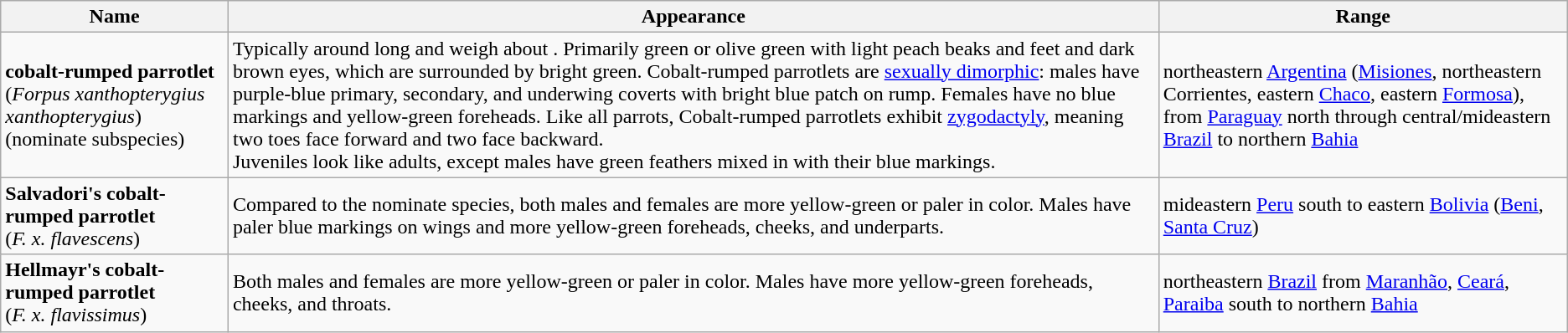<table class="wikitable">
<tr>
<th>Name</th>
<th>Appearance</th>
<th>Range</th>
</tr>
<tr>
<td><strong>cobalt-rumped parrotlet</strong><br>(<em>Forpus xanthopterygius xanthopterygius</em>) (nominate subspecies)</td>
<td>Typically around  long and weigh about . Primarily green or olive green with light peach beaks and feet and dark brown eyes, which are surrounded by bright green. Cobalt-rumped parrotlets are <a href='#'>sexually dimorphic</a>: males have purple-blue primary, secondary, and underwing coverts with bright blue patch on rump. Females have no blue markings and yellow-green foreheads. Like all parrots, Cobalt-rumped parrotlets exhibit <a href='#'>zygodactyly</a>, meaning two toes face forward and two face backward.<br>Juveniles look like adults, except males have green feathers mixed in with their blue markings.</td>
<td>northeastern <a href='#'>Argentina</a> (<a href='#'>Misiones</a>, northeastern Corrientes, eastern <a href='#'>Chaco</a>, eastern <a href='#'>Formosa</a>), from <a href='#'>Paraguay</a> north through central/mideastern <a href='#'>Brazil</a> to northern <a href='#'>Bahia</a></td>
</tr>
<tr>
<td><strong>Salvadori's cobalt-rumped parrotlet</strong><br>(<em>F. x. flavescens</em>)</td>
<td>Compared to the nominate species, both males and females are more yellow-green or paler in color. Males have paler blue markings on wings and more yellow-green foreheads, cheeks, and underparts.</td>
<td>mideastern <a href='#'>Peru</a> south to eastern <a href='#'>Bolivia</a> (<a href='#'>Beni</a>, <a href='#'>Santa Cruz</a>)</td>
</tr>
<tr>
<td><strong>Hellmayr's cobalt-rumped parrotlet</strong><br>(<em>F. x. flavissimus</em>)</td>
<td>Both males and females are more yellow-green or paler in color. Males have more yellow-green foreheads, cheeks, and throats.</td>
<td>northeastern <a href='#'>Brazil</a> from <a href='#'>Maranhão</a>, <a href='#'>Ceará</a>, <a href='#'>Paraiba</a> south to northern <a href='#'>Bahia</a></td>
</tr>
</table>
